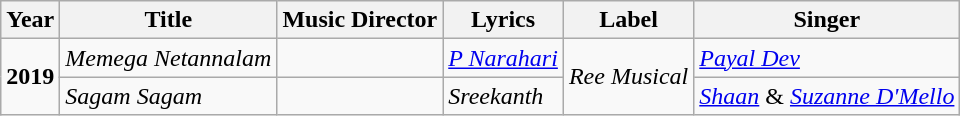<table class="wikitable sortable">
<tr>
<th>Year</th>
<th>Title</th>
<th>Music Director</th>
<th>Lyrics</th>
<th>Label</th>
<th>Singer</th>
</tr>
<tr>
<td rowspan= 2 style="text-align:center;"><strong>2019</strong></td>
<td><em>Memega Netannalam</em></td>
<td></td>
<td><em><a href='#'> P Narahari</a></em></td>
<td rowspan= 2><em>Ree Musical</em></td>
<td><em><a href='#'>Payal Dev</a></em></td>
</tr>
<tr>
<td><em>Sagam Sagam</em></td>
<td></td>
<td><em>Sreekanth</em></td>
<td><em><a href='#'>Shaan</a></em> & <em><a href='#'>Suzanne D'Mello</a></em></td>
</tr>
</table>
